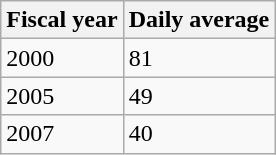<table class="wikitable">
<tr>
<th>Fiscal year</th>
<th>Daily average</th>
</tr>
<tr>
<td>2000</td>
<td>81</td>
</tr>
<tr>
<td>2005</td>
<td>49</td>
</tr>
<tr>
<td>2007</td>
<td>40</td>
</tr>
</table>
